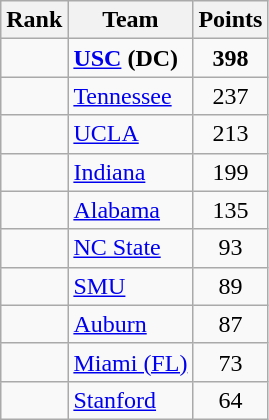<table class="wikitable sortable" style="text-align:center">
<tr>
<th>Rank</th>
<th>Team</th>
<th>Points</th>
</tr>
<tr>
<td></td>
<td align=left><strong><a href='#'>USC</a></strong> <strong>(DC)</strong></td>
<td><strong>398</strong></td>
</tr>
<tr>
<td></td>
<td align=left><a href='#'>Tennessee</a></td>
<td>237</td>
</tr>
<tr>
<td></td>
<td align=left><a href='#'>UCLA</a></td>
<td>213</td>
</tr>
<tr>
<td></td>
<td align=left><a href='#'>Indiana</a></td>
<td>199</td>
</tr>
<tr>
<td></td>
<td align=left><a href='#'>Alabama</a></td>
<td>135</td>
</tr>
<tr>
<td></td>
<td align=left><a href='#'>NC State</a></td>
<td>93</td>
</tr>
<tr>
<td></td>
<td align=left><a href='#'>SMU</a></td>
<td>89</td>
</tr>
<tr>
<td></td>
<td align=left><a href='#'>Auburn</a></td>
<td>87</td>
</tr>
<tr>
<td></td>
<td align=left><a href='#'>Miami (FL)</a></td>
<td>73</td>
</tr>
<tr>
<td></td>
<td align=left><a href='#'>Stanford</a></td>
<td>64</td>
</tr>
</table>
